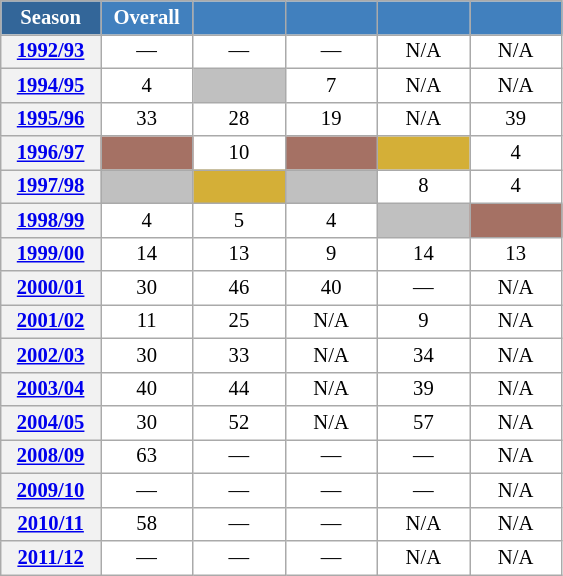<table class="wikitable" style="font-size:86%; text-align:center; border:grey solid 1px; border-collapse:collapse; background:#ffffff;">
<tr>
<th style="background-color:#369; color:white; width:60px;"> Season </th>
<th style="background-color:#4180be; color:white; width:55px;">Overall</th>
<th style="background-color:#4180be; color:white; width:55px;"></th>
<th style="background-color:#4180be; color:white; width:55px;"></th>
<th style="background-color:#4180be; color:white; width:55px;"></th>
<th style="background-color:#4180be; color:white; width:55px;"></th>
</tr>
<tr>
<th scope=row align=center><a href='#'>1992/93</a></th>
<td align=center>—</td>
<td align=center>—</td>
<td align=center>—</td>
<td align=center>N/A</td>
<td align=center>N/A</td>
</tr>
<tr>
<th scope=row align=center><a href='#'>1994/95</a></th>
<td align=center>4</td>
<td align=center bgcolor=silver></td>
<td align=center>7</td>
<td align=center>N/A</td>
<td align=center>N/A</td>
</tr>
<tr>
<th scope=row align=center><a href='#'>1995/96</a></th>
<td align=center>33</td>
<td align=center>28</td>
<td align=center>19</td>
<td align=center>N/A</td>
<td align=center>39</td>
</tr>
<tr>
<th scope=row align=center><a href='#'>1996/97</a></th>
<td align=center bgcolor=#A57164></td>
<td align=center>10</td>
<td align=center bgcolor=#A57164></td>
<td align=center bgcolor=#D4AF37></td>
<td align=center>4</td>
</tr>
<tr>
<th scope=row align=center><a href='#'>1997/98</a></th>
<td align=center bgcolor=silver></td>
<td align=center bgcolor=#D4AF37></td>
<td align=center bgcolor=silver></td>
<td align=center>8</td>
<td align=center>4</td>
</tr>
<tr>
<th scope=row align=center><a href='#'>1998/99</a></th>
<td align=center>4</td>
<td align=center>5</td>
<td align=center>4</td>
<td align=center bgcolor=silver></td>
<td align=center bgcolor=#A57164></td>
</tr>
<tr>
<th scope=row align=center><a href='#'>1999/00</a></th>
<td align=center>14</td>
<td align=center>13</td>
<td align=center>9</td>
<td align=center>14</td>
<td align=center>13</td>
</tr>
<tr>
<th scope=row align=center><a href='#'>2000/01</a></th>
<td align=center>30</td>
<td align=center>46</td>
<td align=center>40</td>
<td align=center>—</td>
<td align=center>N/A</td>
</tr>
<tr>
<th scope=row align=center><a href='#'>2001/02</a></th>
<td align=center>11</td>
<td align=center>25</td>
<td align=center>N/A</td>
<td align=center>9</td>
<td align=center>N/A</td>
</tr>
<tr>
<th scope=row align=center><a href='#'>2002/03</a></th>
<td align=center>30</td>
<td align=center>33</td>
<td align=center>N/A</td>
<td align=center>34</td>
<td align=center>N/A</td>
</tr>
<tr>
<th scope=row align=center><a href='#'>2003/04</a></th>
<td align=center>40</td>
<td align=center>44</td>
<td align=center>N/A</td>
<td align=center>39</td>
<td align=center>N/A</td>
</tr>
<tr>
<th scope=row align=center><a href='#'>2004/05</a></th>
<td align=center>30</td>
<td align=center>52</td>
<td align=center>N/A</td>
<td align=center>57</td>
<td align=center>N/A</td>
</tr>
<tr>
<th scope=row align=center><a href='#'>2008/09</a></th>
<td align=center>63</td>
<td align=center>—</td>
<td align=center>—</td>
<td align=center>—</td>
<td align=center>N/A</td>
</tr>
<tr>
<th scope=row align=center><a href='#'>2009/10</a></th>
<td align=center>—</td>
<td align=center>—</td>
<td align=center>—</td>
<td align=center>—</td>
<td align=center>N/A</td>
</tr>
<tr>
<th scope=row align=center><a href='#'>2010/11</a></th>
<td align=center>58</td>
<td align=center>—</td>
<td align=center>—</td>
<td align=center>N/A</td>
<td align=center>N/A</td>
</tr>
<tr>
<th scope=row align=center><a href='#'>2011/12</a></th>
<td align=center>—</td>
<td align=center>—</td>
<td align=center>—</td>
<td align=center>N/A</td>
<td align=center>N/A</td>
</tr>
</table>
